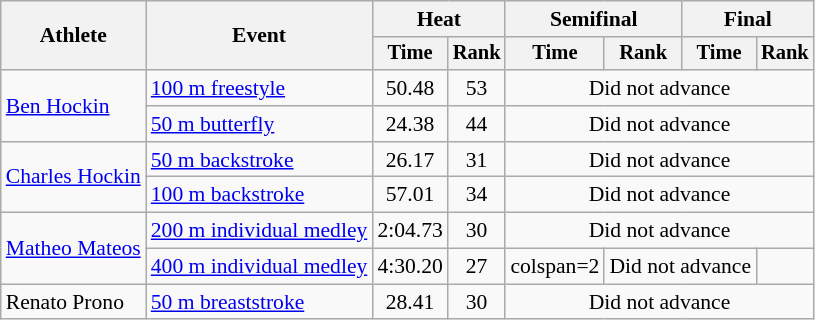<table class="wikitable" style="text-align:center; font-size:90%">
<tr>
<th rowspan="2">Athlete</th>
<th rowspan="2">Event</th>
<th colspan="2">Heat</th>
<th colspan="2">Semifinal</th>
<th colspan="2">Final</th>
</tr>
<tr style="font-size:95%">
<th>Time</th>
<th>Rank</th>
<th>Time</th>
<th>Rank</th>
<th>Time</th>
<th>Rank</th>
</tr>
<tr>
<td align=left rowspan=2><a href='#'>Ben Hockin</a></td>
<td align=left><a href='#'>100 m freestyle</a></td>
<td>50.48</td>
<td>53</td>
<td colspan=4>Did not advance</td>
</tr>
<tr>
<td align=left><a href='#'>50 m butterfly</a></td>
<td>24.38</td>
<td>44</td>
<td colspan=4>Did not advance</td>
</tr>
<tr>
<td align=left rowspan=2><a href='#'>Charles Hockin</a></td>
<td align=left><a href='#'>50 m backstroke</a></td>
<td>26.17</td>
<td>31</td>
<td colspan=4>Did not advance</td>
</tr>
<tr>
<td align=left><a href='#'>100 m backstroke</a></td>
<td>57.01</td>
<td>34</td>
<td colspan=4>Did not advance</td>
</tr>
<tr>
<td align=left rowspan=2><a href='#'>Matheo Mateos</a></td>
<td align=left><a href='#'>200 m individual medley</a></td>
<td>2:04.73</td>
<td>30</td>
<td colspan=4>Did not advance</td>
</tr>
<tr>
<td align=left><a href='#'>400 m individual medley</a></td>
<td>4:30.20</td>
<td>27</td>
<td>colspan=2 </td>
<td colspan=2>Did not advance</td>
</tr>
<tr>
<td align=left>Renato Prono</td>
<td align=left><a href='#'>50 m breaststroke</a></td>
<td>28.41</td>
<td>30</td>
<td colspan=4>Did not advance</td>
</tr>
</table>
